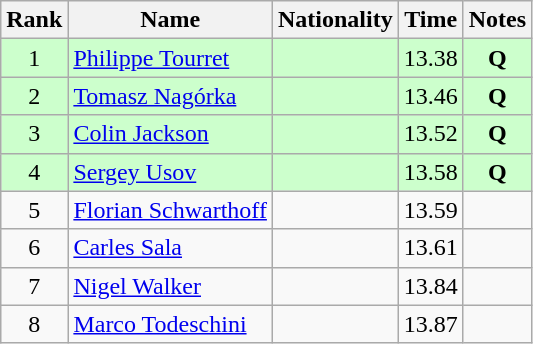<table class="wikitable sortable" style="text-align:center">
<tr>
<th>Rank</th>
<th>Name</th>
<th>Nationality</th>
<th>Time</th>
<th>Notes</th>
</tr>
<tr bgcolor=ccffcc>
<td>1</td>
<td align=left><a href='#'>Philippe Tourret</a></td>
<td align=left></td>
<td>13.38</td>
<td><strong>Q</strong></td>
</tr>
<tr bgcolor=ccffcc>
<td>2</td>
<td align=left><a href='#'>Tomasz Nagórka</a></td>
<td align=left></td>
<td>13.46</td>
<td><strong>Q</strong></td>
</tr>
<tr bgcolor=ccffcc>
<td>3</td>
<td align=left><a href='#'>Colin Jackson</a></td>
<td align=left></td>
<td>13.52</td>
<td><strong>Q</strong></td>
</tr>
<tr bgcolor=ccffcc>
<td>4</td>
<td align=left><a href='#'>Sergey Usov</a></td>
<td align=left></td>
<td>13.58</td>
<td><strong>Q</strong></td>
</tr>
<tr>
<td>5</td>
<td align=left><a href='#'>Florian Schwarthoff</a></td>
<td align=left></td>
<td>13.59</td>
<td></td>
</tr>
<tr>
<td>6</td>
<td align=left><a href='#'>Carles Sala</a></td>
<td align=left></td>
<td>13.61</td>
<td></td>
</tr>
<tr>
<td>7</td>
<td align=left><a href='#'>Nigel Walker</a></td>
<td align=left></td>
<td>13.84</td>
<td></td>
</tr>
<tr>
<td>8</td>
<td align=left><a href='#'>Marco Todeschini</a></td>
<td align=left></td>
<td>13.87</td>
<td></td>
</tr>
</table>
